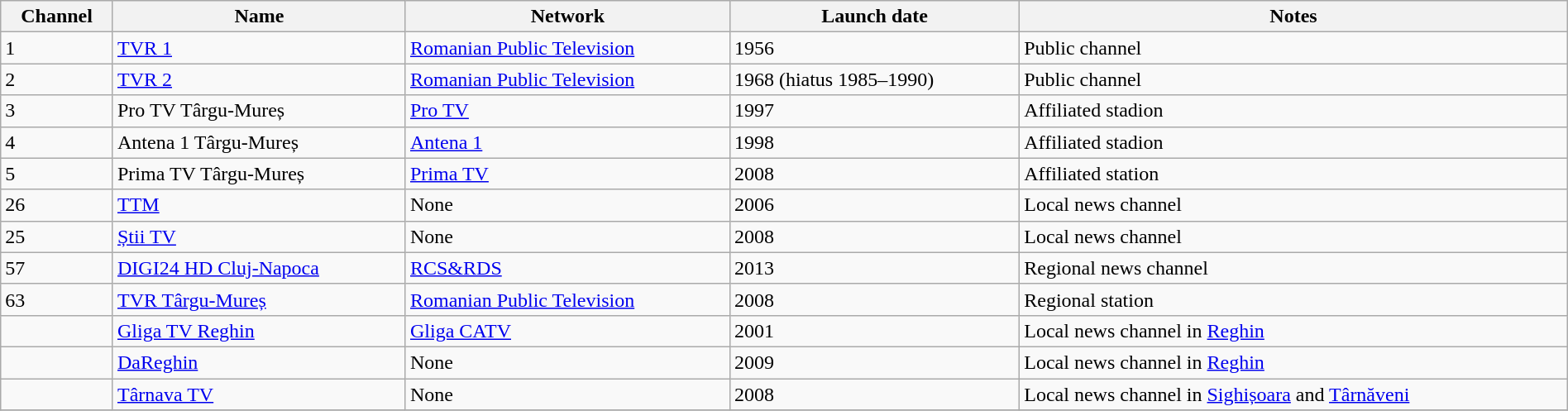<table class="wikitable sortable" width="100%">
<tr>
<th>Channel</th>
<th>Name</th>
<th>Network</th>
<th>Launch date</th>
<th>Notes</th>
</tr>
<tr>
<td>1</td>
<td><a href='#'>TVR 1</a></td>
<td><a href='#'>Romanian Public Television</a></td>
<td>1956</td>
<td>Public channel</td>
</tr>
<tr>
<td>2</td>
<td><a href='#'>TVR 2</a></td>
<td><a href='#'>Romanian Public Television</a></td>
<td>1968 (hiatus 1985–1990)</td>
<td>Public channel</td>
</tr>
<tr>
<td>3</td>
<td>Pro TV Târgu-Mureș</td>
<td><a href='#'>Pro TV</a></td>
<td>1997</td>
<td>Affiliated stadion</td>
</tr>
<tr>
<td>4</td>
<td>Antena 1 Târgu-Mureș</td>
<td><a href='#'>Antena 1</a></td>
<td>1998</td>
<td>Affiliated stadion</td>
</tr>
<tr>
<td>5</td>
<td>Prima TV Târgu-Mureș</td>
<td><a href='#'>Prima TV</a></td>
<td>2008</td>
<td>Affiliated station</td>
</tr>
<tr>
<td>26</td>
<td><a href='#'>TTM</a></td>
<td>None</td>
<td>2006</td>
<td>Local news channel</td>
</tr>
<tr>
<td>25</td>
<td><a href='#'>Știi TV</a></td>
<td>None</td>
<td>2008</td>
<td>Local news channel</td>
</tr>
<tr>
<td>57</td>
<td><a href='#'>DIGI24 HD Cluj-Napoca</a></td>
<td><a href='#'>RCS&RDS</a></td>
<td>2013</td>
<td>Regional news channel</td>
</tr>
<tr>
<td>63</td>
<td><a href='#'>TVR Târgu-Mureș</a></td>
<td><a href='#'>Romanian Public Television</a></td>
<td>2008</td>
<td>Regional station</td>
</tr>
<tr>
<td></td>
<td><a href='#'>Gliga TV Reghin</a></td>
<td><a href='#'>Gliga CATV</a></td>
<td>2001</td>
<td>Local news channel in <a href='#'>Reghin</a></td>
</tr>
<tr>
<td></td>
<td><a href='#'>DaReghin</a></td>
<td>None</td>
<td>2009</td>
<td>Local news channel in <a href='#'>Reghin</a></td>
</tr>
<tr>
<td></td>
<td><a href='#'>Târnava TV</a></td>
<td>None</td>
<td>2008</td>
<td>Local news channel in <a href='#'>Sighișoara</a> and <a href='#'>Târnăveni</a></td>
</tr>
<tr>
</tr>
</table>
